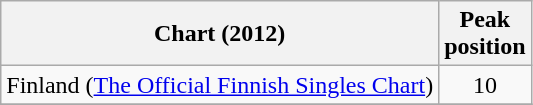<table class="wikitable">
<tr>
<th scope="col">Chart (2012)</th>
<th scope="col">Peak<br>position</th>
</tr>
<tr>
<td>Finland (<a href='#'>The Official Finnish Singles Chart</a>)</td>
<td style="text-align:center;">10</td>
</tr>
<tr>
</tr>
</table>
